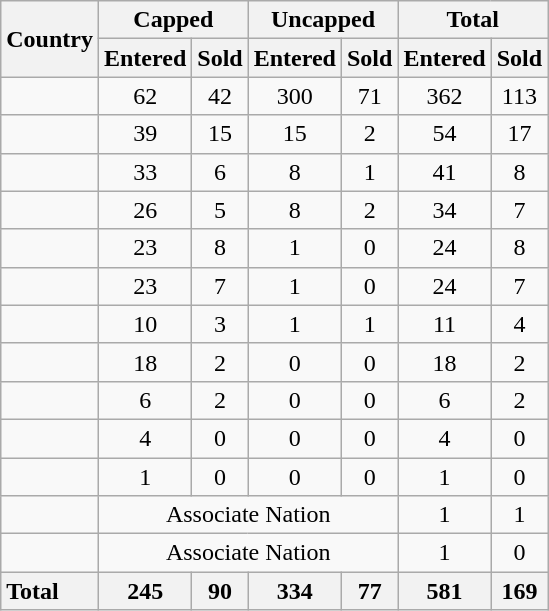<table class="wikitable" style="text-align:center">
<tr>
<th rowspan="2">Country</th>
<th colspan="2">Capped</th>
<th colspan="2">Uncapped</th>
<th colspan="2">Total</th>
</tr>
<tr>
<th>Entered</th>
<th>Sold</th>
<th>Entered</th>
<th>Sold</th>
<th>Entered</th>
<th>Sold</th>
</tr>
<tr>
<td style="text-align:left"></td>
<td>62</td>
<td>42</td>
<td>300</td>
<td>71</td>
<td>362</td>
<td>113</td>
</tr>
<tr>
<td style="text-align:left"></td>
<td>39</td>
<td>15</td>
<td>15</td>
<td>2</td>
<td>54</td>
<td>17</td>
</tr>
<tr>
<td style="text-align:left"></td>
<td>33</td>
<td>6</td>
<td>8</td>
<td>1</td>
<td>41</td>
<td>8</td>
</tr>
<tr>
<td style="text-align:left"></td>
<td>26</td>
<td>5</td>
<td>8</td>
<td>2</td>
<td>34</td>
<td>7</td>
</tr>
<tr>
<td style="text-align:left"></td>
<td>23</td>
<td>8</td>
<td>1</td>
<td>0</td>
<td>24</td>
<td>8</td>
</tr>
<tr>
<td style="text-align:left"></td>
<td>23</td>
<td>7</td>
<td>1</td>
<td>0</td>
<td>24</td>
<td>7</td>
</tr>
<tr>
<td style="text-align:left"></td>
<td>10</td>
<td>3</td>
<td>1</td>
<td>1</td>
<td>11</td>
<td>4</td>
</tr>
<tr>
<td style="text-align:left"></td>
<td>18</td>
<td>2</td>
<td>0</td>
<td>0</td>
<td>18</td>
<td>2</td>
</tr>
<tr>
<td style="text-align:left"></td>
<td>6</td>
<td>2</td>
<td>0</td>
<td>0</td>
<td>6</td>
<td>2</td>
</tr>
<tr>
<td style="text-align:left"></td>
<td>4</td>
<td>0</td>
<td>0</td>
<td>0</td>
<td>4</td>
<td>0</td>
</tr>
<tr>
<td style="text-align:left"></td>
<td>1</td>
<td>0</td>
<td>0</td>
<td>0</td>
<td>1</td>
<td>0</td>
</tr>
<tr>
<td style="text-align:left"></td>
<td colspan="4">Associate Nation</td>
<td>1</td>
<td>1</td>
</tr>
<tr>
<td style="text-align:left"></td>
<td colspan="4">Associate Nation</td>
<td>1</td>
<td>0</td>
</tr>
<tr>
<th style="text-align:left">Total</th>
<th>245</th>
<th>90</th>
<th>334</th>
<th>77</th>
<th>581</th>
<th>169</th>
</tr>
</table>
